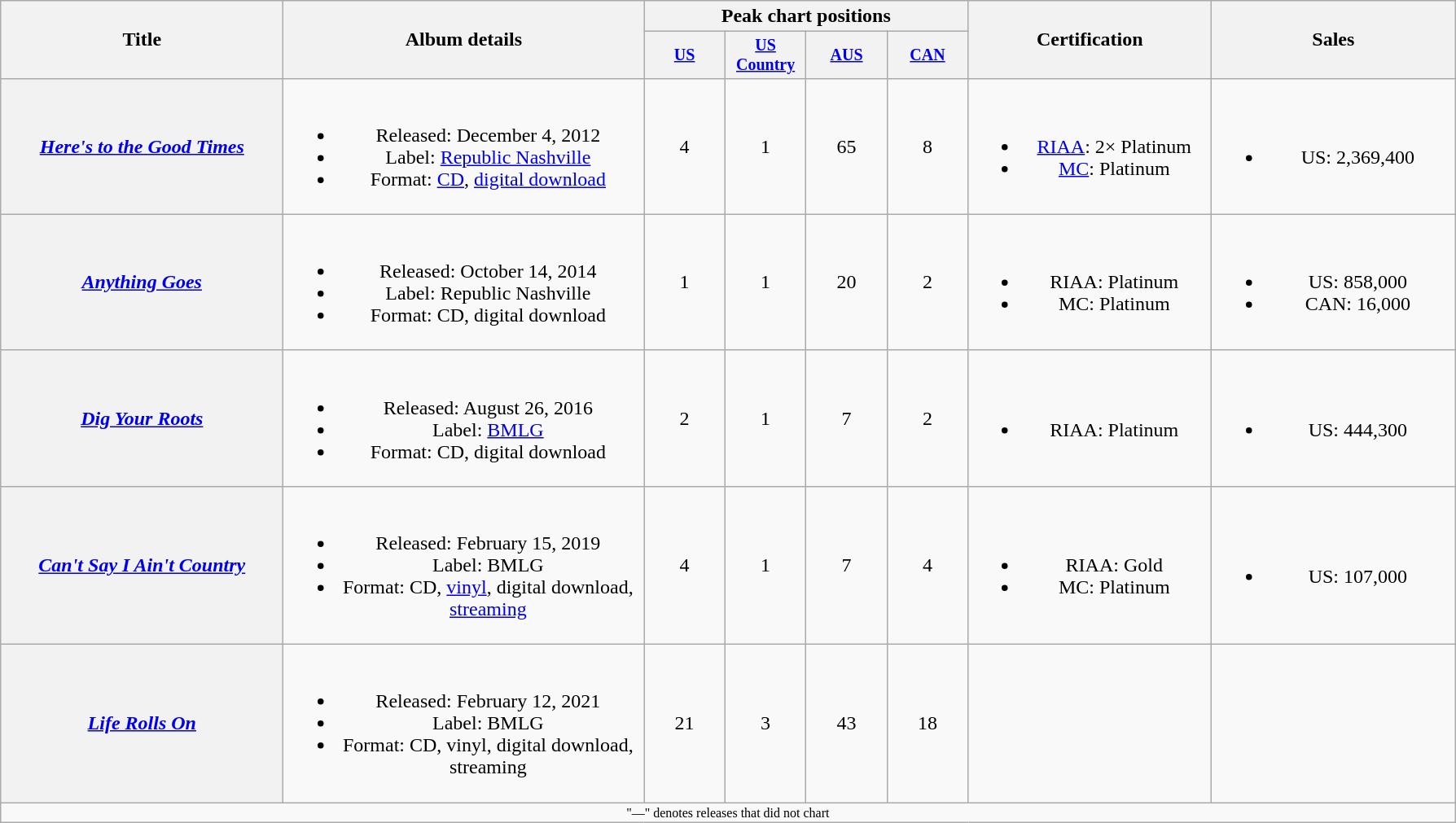<table class="wikitable plainrowheaders" style="text-align:center;">
<tr>
<th rowspan="2" style="width:14em;">Title</th>
<th rowspan="2" style="width:18em;">Album details</th>
<th colspan="4">Peak chart positions</th>
<th rowspan="2" style="width:12em;">Certification</th>
<th rowspan="2" style="width:12em;">Sales</th>
</tr>
<tr style="font-size:smaller;">
<th style="width:4.5em;"><a href='#'>US</a><br></th>
<th style="width:4.5em;"><a href='#'>US Country</a><br></th>
<th style="width:4.5em;"><a href='#'>AUS</a><br></th>
<th style="width:4.5em;"><a href='#'>CAN</a><br></th>
</tr>
<tr>
<th scope="row"><em><a href='#'>Here's to the Good Times</a></em></th>
<td><br><ul><li>Released: December 4, 2012</li><li>Label: <a href='#'>Republic Nashville</a></li><li>Format: <a href='#'>CD</a>, <a href='#'>digital download</a></li></ul></td>
<td>4</td>
<td>1</td>
<td>65</td>
<td>8</td>
<td><br><ul><li><a href='#'>RIAA</a>: 2× Platinum</li><li><a href='#'>MC</a>: Platinum</li></ul></td>
<td><br><ul><li>US: 2,369,400</li></ul></td>
</tr>
<tr>
<th scope="row"><em><a href='#'>Anything Goes</a></em></th>
<td><br><ul><li>Released: October 14, 2014</li><li>Label: Republic Nashville</li><li>Format: CD, digital download</li></ul></td>
<td>1</td>
<td>1</td>
<td>20</td>
<td>2</td>
<td><br><ul><li>RIAA: Platinum</li><li>MC: Platinum</li></ul></td>
<td><br><ul><li>US: 858,000</li><li>CAN: 16,000</li></ul></td>
</tr>
<tr>
<th scope="row"><em><a href='#'>Dig Your Roots</a></em></th>
<td><br><ul><li>Released: August 26, 2016</li><li>Label: <a href='#'>BMLG</a></li><li>Format: CD, digital download</li></ul></td>
<td>2</td>
<td>1</td>
<td>7</td>
<td>2</td>
<td><br><ul><li>RIAA: Platinum</li></ul></td>
<td><br><ul><li>US: 444,300</li></ul></td>
</tr>
<tr>
<th scope="row"><em><a href='#'>Can't Say I Ain't Country</a></em></th>
<td><br><ul><li>Released: February 15, 2019</li><li>Label: BMLG</li><li>Format: CD, <a href='#'>vinyl</a>, digital download, <a href='#'>streaming</a></li></ul></td>
<td>4</td>
<td>1</td>
<td>7</td>
<td>4</td>
<td><br><ul><li>RIAA: Gold</li><li>MC: Platinum</li></ul></td>
<td><br><ul><li>US: 107,000</li></ul></td>
</tr>
<tr>
<th scope="row"><em><a href='#'>Life Rolls On</a></em></th>
<td><br><ul><li>Released: February 12, 2021</li><li>Label: BMLG</li><li>Format: CD, vinyl, digital download, streaming</li></ul></td>
<td>21</td>
<td>3</td>
<td>43</td>
<td>18</td>
<td></td>
<td></td>
</tr>
<tr>
<td colspan="8" style="font-size:8pt">"—" denotes releases that did not chart</td>
</tr>
</table>
